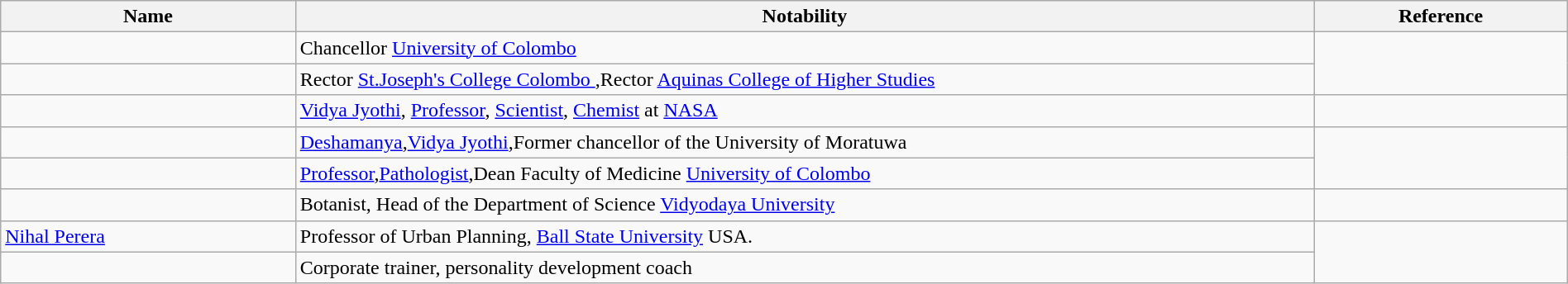<table class="wikitable sortable" style="width:100%">
<tr>
<th style="width:*;">Name</th>
<th class="unsortable" style="width:65%;">Notability</th>
<th class="unsortable" style="width:*;">Reference</th>
</tr>
<tr>
<td></td>
<td>Chancellor <a href='#'>University of Colombo </a></td>
</tr>
<tr>
<td></td>
<td>Rector <a href='#'>St.Joseph's College Colombo </a> ,Rector <a href='#'>Aquinas College of Higher Studies</a></td>
</tr>
<tr>
<td></td>
<td><a href='#'>Vidya Jyothi</a>, <a href='#'>Professor</a>, <a href='#'>Scientist</a>, <a href='#'>Chemist</a> at <a href='#'>NASA</a></td>
<td style="text-align: center;"></td>
</tr>
<tr>
<td></td>
<td><a href='#'>Deshamanya</a>,<a href='#'>Vidya Jyothi</a>,Former chancellor of the University of Moratuwa</td>
</tr>
<tr>
<td></td>
<td><a href='#'>Professor</a>,<a href='#'>Pathologist</a>,Dean Faculty of Medicine <a href='#'>University of Colombo</a></td>
</tr>
<tr>
<td></td>
<td>Botanist, Head of the Department of Science <a href='#'>Vidyodaya University</a></td>
<td></td>
</tr>
<tr>
<td><a href='#'>Nihal Perera</a></td>
<td>Professor of Urban Planning, <a href='#'>Ball State University</a> USA.</td>
</tr>
<tr>
<td></td>
<td>Corporate trainer, personality development coach</td>
</tr>
</table>
